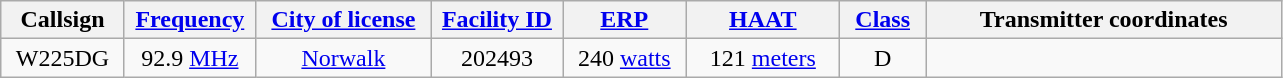<table class="wikitable" style="text-align:center;">
<tr>
<th style="width:75px">Callsign</th>
<th style="width:80px"><a href='#'>Frequency</a></th>
<th style="width:110px"><a href='#'>City of license</a></th>
<th style="width:80px"><a href='#'>Facility ID</a></th>
<th style="width:75px"><a href='#'>ERP</a></th>
<th style="width:95px"><a href='#'>HAAT</a></th>
<th style="width:50px"><a href='#'>Class</a></th>
<th style="width:230px">Transmitter coordinates</th>
</tr>
<tr>
<td>W225DG</td>
<td>92.9 <a href='#'>MHz</a></td>
<td><a href='#'>Norwalk</a></td>
<td>202493</td>
<td>240 <a href='#'>watts</a></td>
<td>121 <a href='#'>meters</a></td>
<td>D</td>
<td></td>
</tr>
</table>
